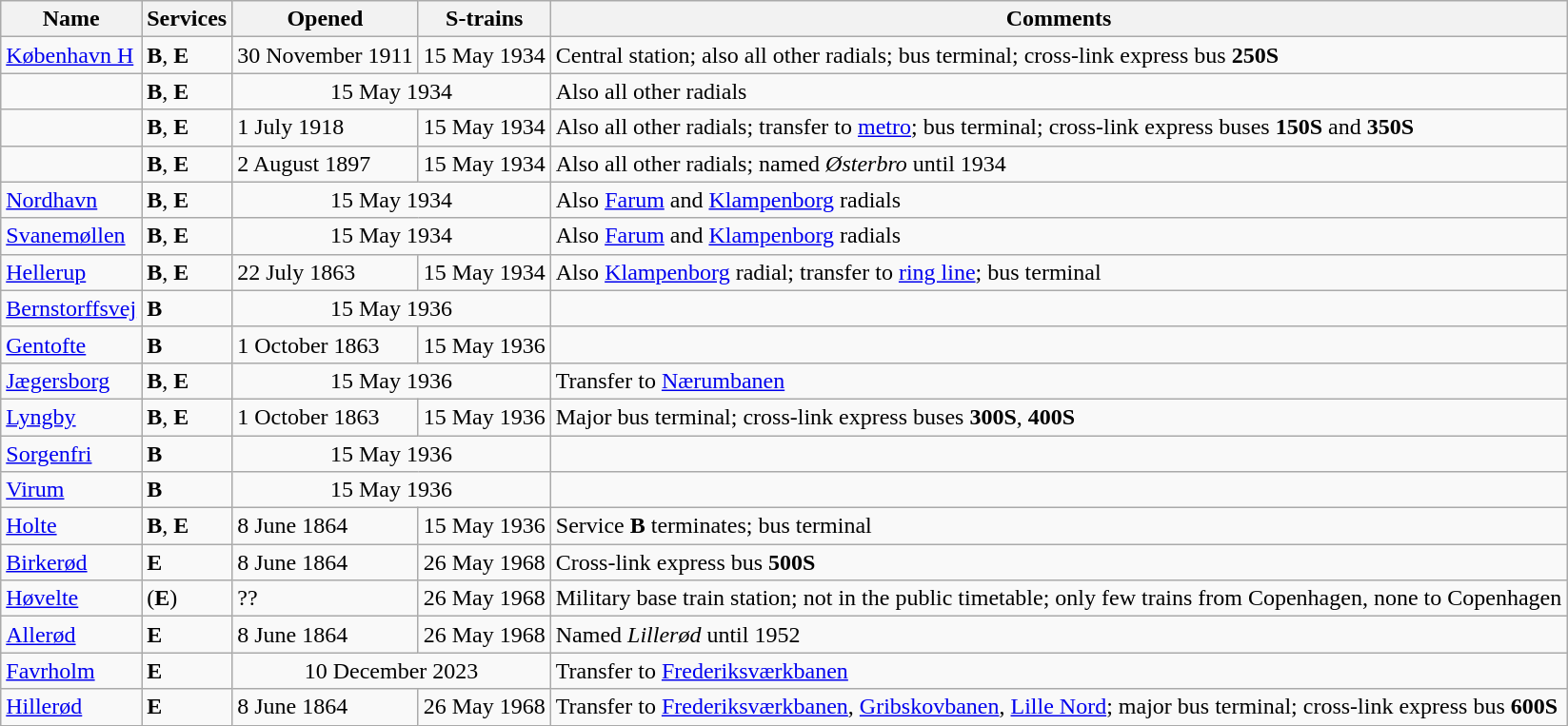<table class="wikitable">
<tr align=center>
<th>Name</th>
<th>Services</th>
<th>Opened</th>
<th>S-trains</th>
<th>Comments</th>
</tr>
<tr>
<td><a href='#'>København H</a></td>
<td><strong>B</strong>, <strong>E</strong></td>
<td>30 November 1911</td>
<td>15 May 1934</td>
<td>Central station; also all other radials; bus terminal; cross-link express bus <strong>250S</strong></td>
</tr>
<tr>
<td></td>
<td><strong>B</strong>, <strong>E</strong></td>
<td colspan=2 align=center>15 May 1934</td>
<td>Also all other radials</td>
</tr>
<tr>
<td></td>
<td><strong>B</strong>, <strong>E</strong></td>
<td>1 July 1918</td>
<td>15 May 1934</td>
<td>Also all other radials; transfer to <a href='#'>metro</a>; bus terminal; cross-link express buses <strong>150S</strong> and <strong>350S</strong></td>
</tr>
<tr>
<td></td>
<td><strong>B</strong>, <strong>E</strong></td>
<td>2 August 1897</td>
<td>15 May 1934</td>
<td>Also all other radials; named <em>Østerbro</em> until 1934</td>
</tr>
<tr>
<td><a href='#'>Nordhavn</a></td>
<td><strong>B</strong>, <strong>E</strong></td>
<td colspan=2 align=center>15 May 1934</td>
<td>Also <a href='#'>Farum</a> and <a href='#'>Klampenborg</a> radials</td>
</tr>
<tr>
<td><a href='#'>Svanemøllen</a></td>
<td><strong>B</strong>, <strong>E</strong></td>
<td colspan=2 align=center>15 May 1934</td>
<td>Also <a href='#'>Farum</a> and <a href='#'>Klampenborg</a> radials</td>
</tr>
<tr>
<td><a href='#'>Hellerup</a></td>
<td><strong>B</strong>, <strong>E</strong></td>
<td>22 July 1863</td>
<td>15 May 1934</td>
<td>Also <a href='#'>Klampenborg</a> radial; transfer to <a href='#'>ring line</a>; bus terminal</td>
</tr>
<tr>
<td><a href='#'>Bernstorffsvej</a></td>
<td><strong>B</strong></td>
<td colspan=2 align=center>15 May 1936</td>
<td></td>
</tr>
<tr>
<td><a href='#'>Gentofte</a></td>
<td><strong>B</strong></td>
<td>1 October 1863</td>
<td>15 May 1936</td>
<td></td>
</tr>
<tr>
<td><a href='#'>Jægersborg</a></td>
<td><strong>B</strong>, <strong>E</strong></td>
<td colspan=2 align=center>15 May 1936</td>
<td>Transfer to <a href='#'>Nærumbanen</a></td>
</tr>
<tr>
<td><a href='#'>Lyngby</a></td>
<td><strong>B</strong>, <strong>E</strong></td>
<td>1 October 1863</td>
<td>15 May 1936</td>
<td>Major bus terminal; cross-link express buses <strong>300S</strong>, <strong>400S</strong></td>
</tr>
<tr>
<td><a href='#'>Sorgenfri</a></td>
<td><strong>B</strong></td>
<td colspan=2 align=center>15 May 1936</td>
<td></td>
</tr>
<tr>
<td><a href='#'>Virum</a></td>
<td><strong>B</strong></td>
<td colspan=2 align=center>15 May 1936</td>
<td></td>
</tr>
<tr>
<td><a href='#'>Holte</a></td>
<td><strong>B</strong>, <strong>E</strong></td>
<td>8 June 1864</td>
<td>15 May 1936</td>
<td>Service <strong>B</strong> terminates; bus terminal</td>
</tr>
<tr>
<td><a href='#'>Birkerød</a></td>
<td><strong>E</strong></td>
<td>8 June 1864</td>
<td>26 May 1968</td>
<td>Cross-link express bus <strong>500S</strong></td>
</tr>
<tr>
<td><a href='#'>Høvelte</a></td>
<td>(<strong>E</strong>)</td>
<td>??</td>
<td>26 May 1968</td>
<td>Military base train station; not in the public timetable; only few trains from Copenhagen, none to Copenhagen</td>
</tr>
<tr>
<td><a href='#'>Allerød</a></td>
<td><strong>E</strong></td>
<td>8 June 1864</td>
<td>26 May 1968</td>
<td>Named <em>Lillerød</em> until 1952</td>
</tr>
<tr>
<td><a href='#'>Favrholm</a></td>
<td><strong>E</strong></td>
<td colspan=2 align=center>10 December 2023</td>
<td>Transfer to <a href='#'>Frederiksværkbanen</a></td>
</tr>
<tr>
<td><a href='#'>Hillerød</a></td>
<td><strong>E</strong></td>
<td>8 June 1864</td>
<td>26 May 1968</td>
<td>Transfer to <a href='#'>Frederiksværkbanen</a>, <a href='#'>Gribskovbanen</a>, <a href='#'>Lille Nord</a>; major bus terminal; cross-link express bus <strong>600S</strong></td>
</tr>
</table>
